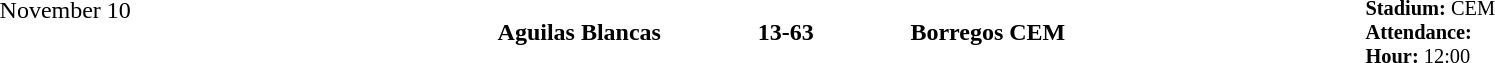<table style="width: 100%; background: transparent;" cellspacing="0">
<tr>
<td align=center valign=top rowspan=3 width=15%>November 10</td>
</tr>
<tr>
<td width=24% align=right><strong>Aguilas Blancas</strong></td>
<td align=center width=13%><strong>13-63</strong></td>
<td width=24%><strong>Borregos CEM</strong></td>
<td style=font-size:85% rowspan=2 valign=top><strong>Stadium:</strong> CEM<br><strong>Attendance:</strong> <br><strong>Hour:</strong> 12:00</td>
</tr>
</table>
